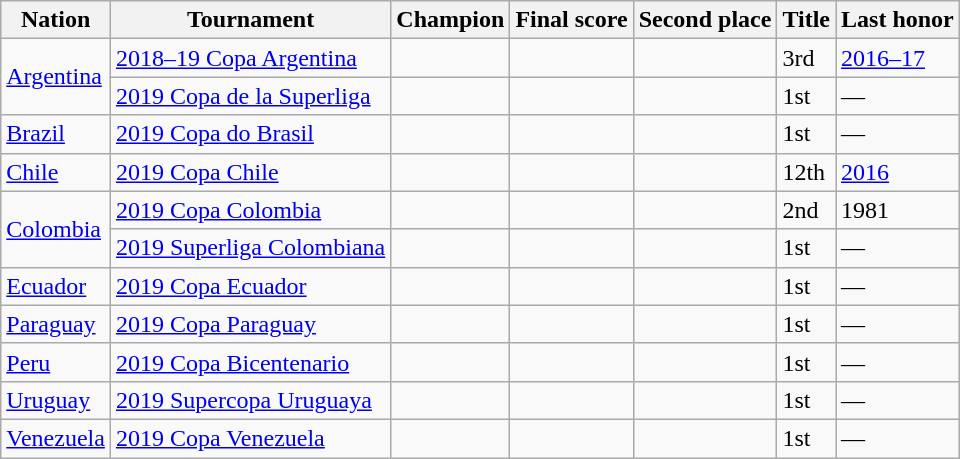<table class="wikitable sortable">
<tr>
<th>Nation</th>
<th>Tournament</th>
<th>Champion</th>
<th>Final score</th>
<th>Second place</th>
<th data-sort-type="number">Title</th>
<th>Last honor</th>
</tr>
<tr>
<td rowspan=2> <a href='#'>Argentina</a></td>
<td><a href='#'>2018–19 Copa Argentina</a></td>
<td></td>
<td></td>
<td></td>
<td>3rd</td>
<td><a href='#'>2016–17</a></td>
</tr>
<tr>
<td><a href='#'>2019 Copa de la Superliga</a></td>
<td></td>
<td></td>
<td></td>
<td>1st</td>
<td>—</td>
</tr>
<tr>
<td> <a href='#'>Brazil</a></td>
<td><a href='#'>2019 Copa do Brasil</a></td>
<td></td>
<td></td>
<td></td>
<td>1st</td>
<td>—</td>
</tr>
<tr>
<td> <a href='#'>Chile</a></td>
<td><a href='#'>2019 Copa Chile</a></td>
<td></td>
<td></td>
<td></td>
<td>12th</td>
<td><a href='#'>2016</a></td>
</tr>
<tr>
<td rowspan=2> <a href='#'>Colombia</a></td>
<td><a href='#'>2019 Copa Colombia</a></td>
<td></td>
<td></td>
<td></td>
<td>2nd</td>
<td>1981</td>
</tr>
<tr>
<td><a href='#'>2019 Superliga Colombiana</a></td>
<td></td>
<td></td>
<td></td>
<td>1st</td>
<td>—</td>
</tr>
<tr>
<td> <a href='#'>Ecuador</a></td>
<td><a href='#'>2019 Copa Ecuador</a></td>
<td></td>
<td></td>
<td></td>
<td>1st</td>
<td>—</td>
</tr>
<tr>
<td> <a href='#'>Paraguay</a></td>
<td><a href='#'>2019 Copa Paraguay</a></td>
<td></td>
<td></td>
<td></td>
<td>1st</td>
<td>—</td>
</tr>
<tr>
<td> <a href='#'>Peru</a></td>
<td><a href='#'>2019 Copa Bicentenario</a></td>
<td></td>
<td></td>
<td></td>
<td>1st</td>
<td>—</td>
</tr>
<tr>
<td> <a href='#'>Uruguay</a></td>
<td><a href='#'>2019 Supercopa Uruguaya</a></td>
<td></td>
<td></td>
<td></td>
<td>1st</td>
<td>—</td>
</tr>
<tr>
<td> <a href='#'>Venezuela</a></td>
<td><a href='#'>2019 Copa Venezuela</a></td>
<td></td>
<td></td>
<td></td>
<td>1st</td>
<td>—</td>
</tr>
</table>
